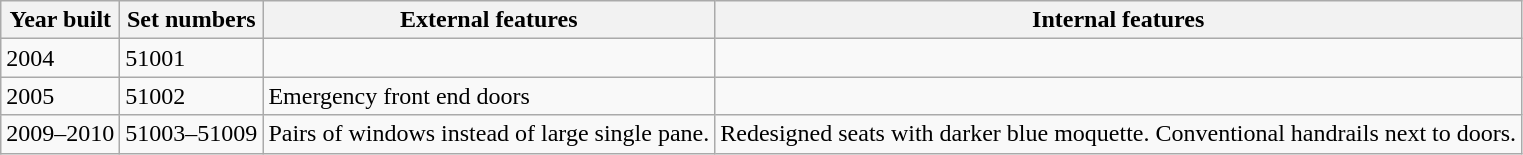<table class="wikitable">
<tr>
<th>Year built</th>
<th>Set numbers</th>
<th>External features</th>
<th>Internal features</th>
</tr>
<tr>
<td>2004</td>
<td>51001</td>
<td></td>
<td></td>
</tr>
<tr>
<td>2005</td>
<td>51002</td>
<td>Emergency front end doors</td>
<td></td>
</tr>
<tr>
<td>2009–2010</td>
<td>51003–51009</td>
<td>Pairs of windows instead of large single pane.</td>
<td>Redesigned seats with darker blue moquette. Conventional handrails next to doors.</td>
</tr>
</table>
